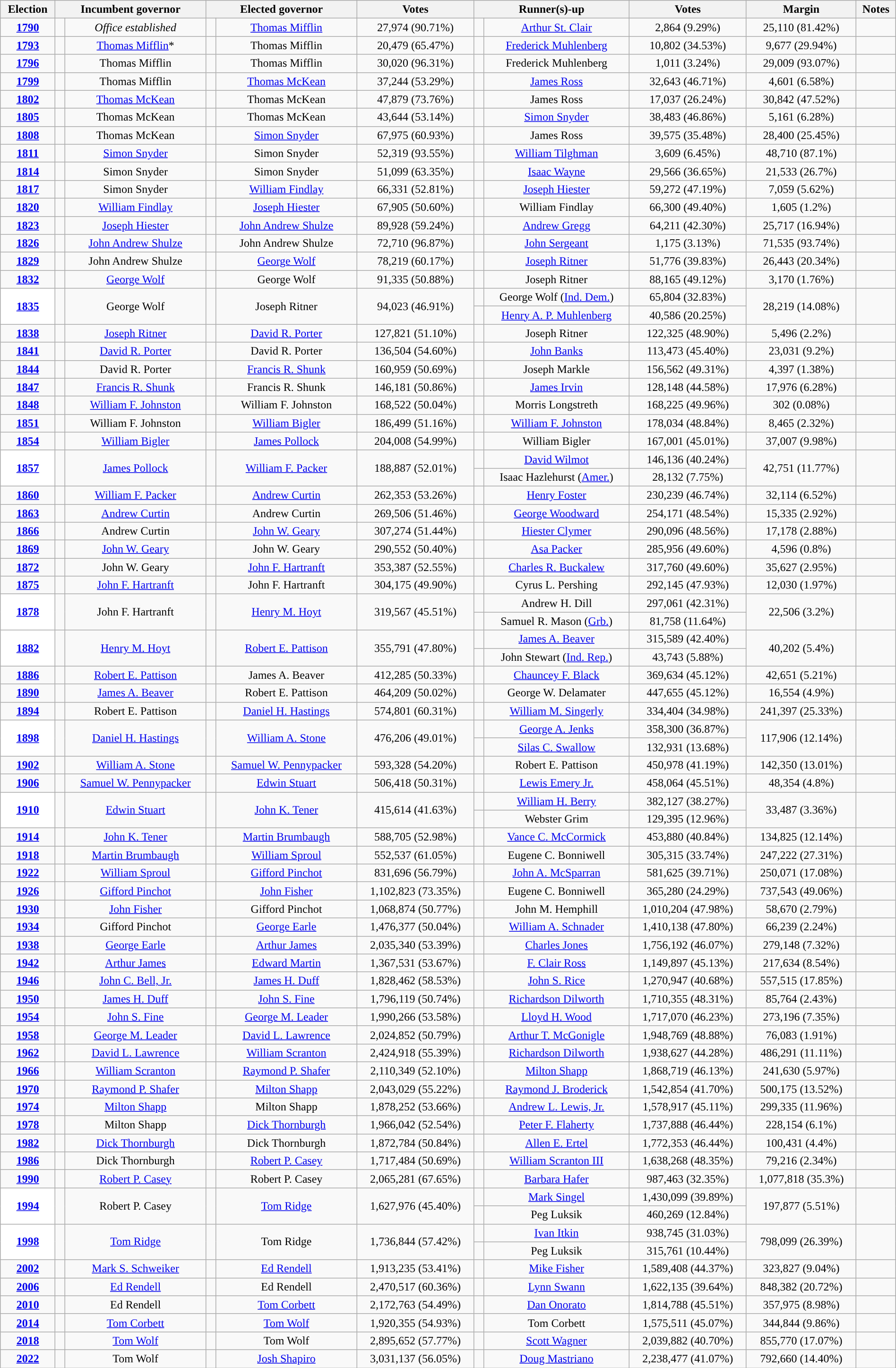<table class="wikitable" style="text-align: center;" width="100%">
<tr>
<th>Election</th>
<th colspan="2">Incumbent governor</th>
<th colspan="2">Elected governor</th>
<th>Votes</th>
<th colspan="2">Runner(s)-up</th>
<th>Votes</th>
<th>Margin</th>
<th>Notes</th>
</tr>
<tr>
<td><strong><a href='#'>1790</a></strong></td>
<td style="background: no party;"> </td>
<td><em>Office established</em></td>
<td style="background: "> </td>
<td><a href='#'>Thomas Mifflin</a></td>
<td>27,974 (90.71%)</td>
<td style="background: "> </td>
<td><a href='#'>Arthur St. Clair</a></td>
<td>2,864 (9.29%)</td>
<td>25,110 (81.42%)</td>
<td></td>
</tr>
<tr>
<td><strong><a href='#'>1793</a></strong></td>
<td style="background: "> </td>
<td><a href='#'>Thomas Mifflin</a>*</td>
<td style="background: "> </td>
<td>Thomas Mifflin</td>
<td>20,479 (65.47%)</td>
<td style="background: "> </td>
<td><a href='#'>Frederick Muhlenberg</a></td>
<td>10,802 (34.53%)</td>
<td>9,677 (29.94%)</td>
<td></td>
</tr>
<tr>
<td><strong><a href='#'>1796</a></strong></td>
<td style="background: "> </td>
<td>Thomas Mifflin</td>
<td style="background: "> </td>
<td>Thomas Mifflin</td>
<td>30,020 (96.31%)</td>
<td style="background: "> </td>
<td>Frederick Muhlenberg</td>
<td>1,011 (3.24%)</td>
<td>29,009 (93.07%)</td>
<td></td>
</tr>
<tr>
<td><strong><a href='#'>1799</a></strong></td>
<td style="background: "> </td>
<td>Thomas Mifflin</td>
<td style="background: "> </td>
<td><a href='#'>Thomas McKean</a></td>
<td>37,244 (53.29%)</td>
<td style="background: "> </td>
<td><a href='#'>James Ross</a></td>
<td>32,643 (46.71%)</td>
<td>4,601 (6.58%)</td>
<td></td>
</tr>
<tr>
<td><strong><a href='#'>1802</a></strong></td>
<td style="background: "> </td>
<td><a href='#'>Thomas McKean</a></td>
<td style="background: "> </td>
<td>Thomas McKean</td>
<td>47,879 (73.76%)</td>
<td style="background: "> </td>
<td>James Ross</td>
<td>17,037 (26.24%)</td>
<td>30,842 (47.52%)</td>
<td></td>
</tr>
<tr>
<td><strong><a href='#'>1805</a></strong></td>
<td style="background: "> </td>
<td>Thomas McKean</td>
<td style="background: "> </td>
<td>Thomas McKean</td>
<td>43,644 (53.14%)</td>
<td style="background: "> </td>
<td><a href='#'>Simon Snyder</a></td>
<td>38,483 (46.86%)</td>
<td>5,161 (6.28%)</td>
<td></td>
</tr>
<tr>
<td><strong><a href='#'>1808</a></strong></td>
<td style="background: "> </td>
<td>Thomas McKean</td>
<td style="background: "> </td>
<td><a href='#'>Simon Snyder</a></td>
<td>67,975 (60.93%)</td>
<td style="background: "> </td>
<td>James Ross</td>
<td>39,575 (35.48%)</td>
<td>28,400 (25.45%)</td>
<td></td>
</tr>
<tr>
<td><strong><a href='#'>1811</a></strong></td>
<td style="background: "> </td>
<td><a href='#'>Simon Snyder</a></td>
<td style="background: "> </td>
<td>Simon Snyder</td>
<td>52,319 (93.55%)</td>
<td style="background: "> </td>
<td><a href='#'>William Tilghman</a></td>
<td>3,609 (6.45%)</td>
<td>48,710 (87.1%)</td>
<td></td>
</tr>
<tr>
<td><strong><a href='#'>1814</a></strong></td>
<td style="background: "> </td>
<td>Simon Snyder</td>
<td style="background: "> </td>
<td>Simon Snyder</td>
<td>51,099 (63.35%)</td>
<td style="background: "> </td>
<td><a href='#'>Isaac Wayne</a></td>
<td>29,566 (36.65%)</td>
<td>21,533 (26.7%)</td>
<td></td>
</tr>
<tr>
<td><strong><a href='#'>1817</a></strong></td>
<td style="background: "> </td>
<td>Simon Snyder</td>
<td style="background: "> </td>
<td><a href='#'>William Findlay</a></td>
<td>66,331 (52.81%)</td>
<td style="background: "> </td>
<td><a href='#'>Joseph Hiester</a></td>
<td>59,272 (47.19%)</td>
<td>7,059 (5.62%)</td>
<td></td>
</tr>
<tr>
<td><strong><a href='#'>1820</a></strong></td>
<td style="background: "> </td>
<td><a href='#'>William Findlay</a></td>
<td style="background: "> </td>
<td><a href='#'>Joseph Hiester</a></td>
<td>67,905 (50.60%)</td>
<td style="background: "> </td>
<td>William Findlay</td>
<td>66,300 (49.40%)</td>
<td>1,605 (1.2%)</td>
<td></td>
</tr>
<tr>
<td><strong><a href='#'>1823</a></strong></td>
<td style="background: "> </td>
<td><a href='#'>Joseph Hiester</a></td>
<td style="background: "> </td>
<td><a href='#'>John Andrew Shulze</a></td>
<td>89,928 (59.24%)</td>
<td style="background: "> </td>
<td><a href='#'>Andrew Gregg</a></td>
<td>64,211 (42.30%)</td>
<td>25,717 (16.94%)</td>
<td></td>
</tr>
<tr>
<td><strong><a href='#'>1826</a></strong></td>
<td style="background: "> </td>
<td><a href='#'>John Andrew Shulze</a></td>
<td style="background: "> </td>
<td>John Andrew Shulze</td>
<td>72,710 (96.87%)</td>
<td style="background: "> </td>
<td><a href='#'>John Sergeant</a></td>
<td>1,175 (3.13%)</td>
<td>71,535 (93.74%)</td>
<td></td>
</tr>
<tr>
<td><strong><a href='#'>1829</a></strong></td>
<td style="background: "> </td>
<td>John Andrew Shulze</td>
<td style="background: "> </td>
<td><a href='#'>George Wolf</a></td>
<td>78,219 (60.17%)</td>
<td style="background: "> </td>
<td><a href='#'>Joseph Ritner</a></td>
<td>51,776 (39.83%)</td>
<td>26,443 (20.34%)</td>
<td></td>
</tr>
<tr>
<td><strong><a href='#'>1832</a></strong></td>
<td style="background: "> </td>
<td><a href='#'>George Wolf</a></td>
<td style="background: "> </td>
<td>George Wolf</td>
<td>91,335 (50.88%)</td>
<td style="background: "> </td>
<td>Joseph Ritner</td>
<td>88,165 (49.12%)</td>
<td>3,170 (1.76%)</td>
<td></td>
</tr>
<tr>
<th style="background: #FFFFFF;" rowspan="2"><strong><a href='#'>1835</a></strong></th>
<td rowspan="2" style="background: "> </td>
<td rowspan="2">George Wolf</td>
<td rowspan="2" style="background: "> </td>
<td rowspan="2">Joseph Ritner</td>
<td rowspan="2">94,023 (46.91%)</td>
<td style="background: "> </td>
<td>George Wolf (<a href='#'>Ind. Dem.</a>)</td>
<td>65,804 (32.83%)</td>
<td rowspan="2">28,219 (14.08%)</td>
<td rowspan="2"></td>
</tr>
<tr>
<td style="background: "> </td>
<td><a href='#'>Henry A. P. Muhlenberg</a></td>
<td>40,586 (20.25%)</td>
</tr>
<tr>
<td><strong><a href='#'>1838</a></strong></td>
<td style="background: "> </td>
<td><a href='#'>Joseph Ritner</a></td>
<td style="background: "> </td>
<td><a href='#'>David R. Porter</a></td>
<td>127,821 (51.10%)</td>
<td style="background: "> </td>
<td>Joseph Ritner</td>
<td>122,325 (48.90%)</td>
<td>5,496 (2.2%)</td>
<td></td>
</tr>
<tr>
<td><strong><a href='#'>1841</a></strong></td>
<td style="background: "> </td>
<td><a href='#'>David R. Porter</a></td>
<td style="background: "> </td>
<td>David R. Porter</td>
<td>136,504 (54.60%)</td>
<td style="background: "> </td>
<td><a href='#'>John Banks</a></td>
<td>113,473 (45.40%)</td>
<td>23,031 (9.2%)</td>
<td></td>
</tr>
<tr>
<td><strong><a href='#'>1844</a></strong></td>
<td style="background: "> </td>
<td>David R. Porter</td>
<td style="background: "> </td>
<td><a href='#'>Francis R. Shunk</a></td>
<td>160,959 (50.69%)</td>
<td style="background: "> </td>
<td>Joseph Markle</td>
<td>156,562 (49.31%)</td>
<td>4,397 (1.38%)</td>
<td></td>
</tr>
<tr>
<td><strong><a href='#'>1847</a></strong></td>
<td style="background: "> </td>
<td><a href='#'>Francis R. Shunk</a></td>
<td style="background: "> </td>
<td>Francis R. Shunk</td>
<td>146,181 (50.86%)</td>
<td style="background: "> </td>
<td><a href='#'>James Irvin</a></td>
<td>128,148 (44.58%)</td>
<td>17,976 (6.28%)</td>
<td></td>
</tr>
<tr>
<td><strong><a href='#'>1848</a></strong></td>
<td style="background: "> </td>
<td><a href='#'>William F. Johnston</a></td>
<td style="background: "> </td>
<td>William F. Johnston</td>
<td>168,522 (50.04%)</td>
<td style="background: "> </td>
<td>Morris Longstreth</td>
<td>168,225 (49.96%)</td>
<td>302 (0.08%)</td>
<td><br></td>
</tr>
<tr>
<td><strong><a href='#'>1851</a></strong></td>
<td style="background: "> </td>
<td>William F. Johnston</td>
<td style="background: "> </td>
<td><a href='#'>William Bigler</a></td>
<td>186,499 (51.16%)</td>
<td style="background: "> </td>
<td><a href='#'>William F. Johnston</a></td>
<td>178,034 (48.84%)</td>
<td>8,465 (2.32%)</td>
<td></td>
</tr>
<tr>
<td><strong><a href='#'>1854</a></strong></td>
<td style="background: "> </td>
<td><a href='#'>William Bigler</a></td>
<td style="background: "> </td>
<td><a href='#'>James Pollock</a></td>
<td>204,008 (54.99%)</td>
<td style="background: "> </td>
<td>William Bigler</td>
<td>167,001 (45.01%)</td>
<td>37,007 (9.98%)</td>
<td></td>
</tr>
<tr>
<th style="background: #FFFFFF;" rowspan="2"><strong><a href='#'>1857</a></strong></th>
<td rowspan="2" style="background: "> </td>
<td rowspan="2"><a href='#'>James Pollock</a></td>
<td rowspan="2" style="background: "> </td>
<td rowspan="2"><a href='#'>William F. Packer</a></td>
<td rowspan="2">188,887 (52.01%)</td>
<td style="background: "> </td>
<td><a href='#'>David Wilmot</a></td>
<td>146,136 (40.24%)</td>
<td rowspan="2">42,751 (11.77%)</td>
<td rowspan="2"></td>
</tr>
<tr>
<td style="background: "> </td>
<td>Isaac Hazlehurst (<a href='#'>Amer.</a>)</td>
<td>28,132 (7.75%)</td>
</tr>
<tr>
<td><strong><a href='#'>1860</a></strong></td>
<td style="background: "> </td>
<td><a href='#'>William F. Packer</a></td>
<td style="background: "> </td>
<td><a href='#'>Andrew Curtin</a></td>
<td>262,353 (53.26%)</td>
<td style="background: "> </td>
<td><a href='#'>Henry Foster</a></td>
<td>230,239 (46.74%)</td>
<td>32,114 (6.52%)</td>
<td></td>
</tr>
<tr>
<td><strong><a href='#'>1863</a></strong></td>
<td style="background: "> </td>
<td><a href='#'>Andrew Curtin</a></td>
<td style="background: "> </td>
<td>Andrew Curtin</td>
<td>269,506 (51.46%)</td>
<td style="background: "> </td>
<td><a href='#'>George Woodward</a></td>
<td>254,171 (48.54%)</td>
<td>15,335 (2.92%)</td>
<td></td>
</tr>
<tr>
<td><strong><a href='#'>1866</a></strong></td>
<td style="background: "> </td>
<td>Andrew Curtin</td>
<td style="background: "> </td>
<td><a href='#'>John W. Geary</a></td>
<td>307,274 (51.44%)</td>
<td style="background: "> </td>
<td><a href='#'>Hiester Clymer</a></td>
<td>290,096 (48.56%)</td>
<td>17,178 (2.88%)</td>
<td></td>
</tr>
<tr>
<td><strong><a href='#'>1869</a></strong></td>
<td style="background: "> </td>
<td><a href='#'>John W. Geary</a></td>
<td style="background: "> </td>
<td>John W. Geary</td>
<td>290,552 (50.40%)</td>
<td style="background: "> </td>
<td><a href='#'>Asa Packer</a></td>
<td>285,956 (49.60%)</td>
<td>4,596 (0.8%)</td>
<td></td>
</tr>
<tr>
<td><strong><a href='#'>1872</a></strong></td>
<td style="background: "> </td>
<td>John W. Geary</td>
<td style="background: "> </td>
<td><a href='#'>John F. Hartranft</a></td>
<td>353,387 (52.55%)</td>
<td style="background: "> </td>
<td><a href='#'>Charles R. Buckalew</a></td>
<td>317,760 (49.60%)</td>
<td>35,627 (2.95%)</td>
<td></td>
</tr>
<tr>
<td><strong><a href='#'>1875</a></strong></td>
<td style="background: "> </td>
<td><a href='#'>John F. Hartranft</a></td>
<td style="background: "> </td>
<td>John F. Hartranft</td>
<td>304,175 (49.90%)</td>
<td style="background: "> </td>
<td>Cyrus L. Pershing</td>
<td>292,145 (47.93%)</td>
<td>12,030 (1.97%)</td>
<td></td>
</tr>
<tr>
<th style="background: #FFFFFF;" rowspan="2"><strong><a href='#'>1878</a></strong></th>
<td rowspan="2" style="background: "> </td>
<td rowspan="2">John F. Hartranft</td>
<td rowspan="2" style="background: "> </td>
<td rowspan="2"><a href='#'>Henry M. Hoyt</a></td>
<td rowspan="2">319,567 (45.51%)</td>
<td style="background: "> </td>
<td>Andrew H. Dill</td>
<td>297,061 (42.31%)</td>
<td rowspan="2">22,506 (3.2%)</td>
<td rowspan="2"></td>
</tr>
<tr>
<td style="background: "> </td>
<td>Samuel R. Mason (<a href='#'>Grb.</a>)</td>
<td>81,758 (11.64%)</td>
</tr>
<tr>
<th style="background: #FFFFFF;" rowspan="2"><strong><a href='#'>1882</a></strong></th>
<td rowspan="2" style="background: "> </td>
<td rowspan="2"><a href='#'>Henry M. Hoyt</a></td>
<td rowspan="2" style="background: "> </td>
<td rowspan="2"><a href='#'>Robert E. Pattison</a></td>
<td rowspan="2">355,791 (47.80%)</td>
<td style="background: "> </td>
<td><a href='#'>James A. Beaver</a></td>
<td>315,589 (42.40%)</td>
<td rowspan="2">40,202 (5.4%)</td>
<td rowspan="2"><br></td>
</tr>
<tr>
<td style="background: "> </td>
<td>John Stewart (<a href='#'>Ind. Rep.</a>)</td>
<td>43,743 (5.88%)</td>
</tr>
<tr>
<td><strong><a href='#'>1886</a></strong></td>
<td style="background: "> </td>
<td><a href='#'>Robert E. Pattison</a></td>
<td style="background: "> </td>
<td>James A. Beaver</td>
<td>412,285 (50.33%)</td>
<td style="background: "> </td>
<td><a href='#'>Chauncey F. Black</a></td>
<td>369,634 (45.12%)</td>
<td>42,651 (5.21%)</td>
<td></td>
</tr>
<tr>
<td><strong><a href='#'>1890</a></strong></td>
<td style="background: "> </td>
<td><a href='#'>James A. Beaver</a></td>
<td style="background: "> </td>
<td>Robert E. Pattison</td>
<td>464,209 (50.02%)</td>
<td style="background: "> </td>
<td>George W. Delamater</td>
<td>447,655 (45.12%)</td>
<td>16,554 (4.9%)</td>
<td><br></td>
</tr>
<tr>
<td><strong><a href='#'>1894</a></strong></td>
<td style="background: "> </td>
<td>Robert E. Pattison</td>
<td style="background: "> </td>
<td><a href='#'>Daniel H. Hastings</a></td>
<td>574,801 (60.31%)</td>
<td style="background: "> </td>
<td><a href='#'>William M. Singerly</a></td>
<td>334,404 (34.98%)</td>
<td>241,397 (25.33%)</td>
<td></td>
</tr>
<tr>
<th style="background: #FFFFFF;" rowspan="2"><strong><a href='#'>1898</a></strong></th>
<td rowspan="2" style="background: "> </td>
<td rowspan="2"><a href='#'>Daniel H. Hastings</a></td>
<td rowspan="2" style="background: "> </td>
<td rowspan="2"><a href='#'>William A. Stone</a></td>
<td rowspan="2">476,206 (49.01%)</td>
<td style="background: "> </td>
<td><a href='#'>George A. Jenks</a></td>
<td>358,300 (36.87%)</td>
<td rowspan="2">117,906 (12.14%)</td>
<td rowspan="2"></td>
</tr>
<tr>
<td style="background: "> </td>
<td><a href='#'>Silas C. Swallow</a></td>
<td>132,931 (13.68%)</td>
</tr>
<tr>
<td><strong><a href='#'>1902</a></strong></td>
<td style="background: "> </td>
<td><a href='#'>William A. Stone</a></td>
<td style="background: "> </td>
<td><a href='#'>Samuel W. Pennypacker</a></td>
<td>593,328 (54.20%)</td>
<td style="background: "> </td>
<td>Robert E. Pattison</td>
<td>450,978 (41.19%)</td>
<td>142,350 (13.01%)</td>
<td><br></td>
</tr>
<tr>
<td><strong><a href='#'>1906</a></strong></td>
<td style="background: "> </td>
<td><a href='#'>Samuel W. Pennypacker</a></td>
<td style="background: "> </td>
<td><a href='#'>Edwin Stuart</a></td>
<td>506,418 (50.31%)</td>
<td style="background: "> </td>
<td><a href='#'>Lewis Emery Jr.</a></td>
<td>458,064 (45.51%)</td>
<td>48,354 (4.8%)</td>
<td></td>
</tr>
<tr>
<th style="background: #FFFFFF;" rowspan="2"><strong><a href='#'>1910</a></strong></th>
<td rowspan="2" style="background: "> </td>
<td rowspan="2"><a href='#'>Edwin Stuart</a></td>
<td rowspan="2" style="background: "> </td>
<td rowspan="2"><a href='#'>John K. Tener</a></td>
<td rowspan="2">415,614 (41.63%)</td>
<td style="background: "> </td>
<td><a href='#'>William H. Berry</a></td>
<td>382,127 (38.27%)</td>
<td rowspan="2">33,487 (3.36%)</td>
<td rowspan="2"><br></td>
</tr>
<tr>
<td style="background: "> </td>
<td>Webster Grim</td>
<td>129,395 (12.96%)</td>
</tr>
<tr>
<td><strong><a href='#'>1914</a></strong></td>
<td style="background: "> </td>
<td><a href='#'>John K. Tener</a></td>
<td style="background: "> </td>
<td><a href='#'>Martin Brumbaugh</a></td>
<td>588,705 (52.98%)</td>
<td style="background: "> </td>
<td><a href='#'>Vance C. McCormick</a></td>
<td>453,880 (40.84%)</td>
<td>134,825 (12.14%)</td>
<td></td>
</tr>
<tr>
<td><strong><a href='#'>1918</a></strong></td>
<td style="background: "> </td>
<td><a href='#'>Martin Brumbaugh</a></td>
<td style="background: "> </td>
<td><a href='#'>William Sproul</a></td>
<td>552,537 (61.05%)</td>
<td style="background: "> </td>
<td>Eugene C. Bonniwell</td>
<td>305,315 (33.74%)</td>
<td>247,222 (27.31%)</td>
<td></td>
</tr>
<tr>
<td><strong><a href='#'>1922</a></strong></td>
<td style="background: "> </td>
<td><a href='#'>William Sproul</a></td>
<td style="background: "> </td>
<td><a href='#'>Gifford Pinchot</a></td>
<td>831,696 (56.79%)</td>
<td style="background: "> </td>
<td><a href='#'>John A. McSparran</a></td>
<td>581,625 (39.71%)</td>
<td>250,071 (17.08%)</td>
<td></td>
</tr>
<tr>
<td><strong><a href='#'>1926</a></strong></td>
<td style="background: "> </td>
<td><a href='#'>Gifford Pinchot</a></td>
<td style="background: "> </td>
<td><a href='#'>John Fisher</a></td>
<td>1,102,823 (73.35%)</td>
<td style="background: "> </td>
<td>Eugene C. Bonniwell</td>
<td>365,280 (24.29%)</td>
<td>737,543 (49.06%)</td>
<td></td>
</tr>
<tr>
<td><strong><a href='#'>1930</a></strong></td>
<td style="background: "> </td>
<td><a href='#'>John Fisher</a></td>
<td style="background: "> </td>
<td>Gifford Pinchot</td>
<td>1,068,874 (50.77%)</td>
<td style="background: "> </td>
<td>John M. Hemphill</td>
<td>1,010,204 (47.98%)</td>
<td>58,670 (2.79%)</td>
<td><br></td>
</tr>
<tr>
<td><strong><a href='#'>1934</a></strong></td>
<td style="background: "> </td>
<td>Gifford Pinchot</td>
<td style="background: "> </td>
<td><a href='#'>George Earle</a></td>
<td>1,476,377 (50.04%)</td>
<td style="background: "> </td>
<td><a href='#'>William A. Schnader</a></td>
<td>1,410,138 (47.80%)</td>
<td>66,239 (2.24%)</td>
<td></td>
</tr>
<tr>
<td><strong><a href='#'>1938</a></strong></td>
<td style="background: "> </td>
<td><a href='#'>George Earle</a></td>
<td style="background: "> </td>
<td><a href='#'>Arthur James</a></td>
<td>2,035,340 (53.39%)</td>
<td style="background: "> </td>
<td><a href='#'>Charles Jones</a></td>
<td>1,756,192 (46.07%)</td>
<td>279,148 (7.32%)</td>
<td></td>
</tr>
<tr>
<td><strong><a href='#'>1942</a></strong></td>
<td style="background: "> </td>
<td><a href='#'>Arthur James</a></td>
<td style="background: "> </td>
<td><a href='#'>Edward Martin</a></td>
<td>1,367,531 (53.67%)</td>
<td style="background: "> </td>
<td><a href='#'>F. Clair Ross</a></td>
<td>1,149,897 (45.13%)</td>
<td>217,634 (8.54%)</td>
<td></td>
</tr>
<tr>
<td><strong><a href='#'>1946</a></strong></td>
<td style="background: "> </td>
<td><a href='#'>John C. Bell, Jr.</a></td>
<td style="background: "> </td>
<td><a href='#'>James H. Duff</a></td>
<td>1,828,462 (58.53%)</td>
<td style="background: "> </td>
<td><a href='#'>John S. Rice</a></td>
<td>1,270,947 (40.68%)</td>
<td>557,515 (17.85%)</td>
<td><br></td>
</tr>
<tr>
<td><strong><a href='#'>1950</a></strong></td>
<td style="background: "> </td>
<td><a href='#'>James H. Duff</a></td>
<td style="background: "> </td>
<td><a href='#'>John S. Fine</a></td>
<td>1,796,119 (50.74%)</td>
<td style="background: "> </td>
<td><a href='#'>Richardson Dilworth</a></td>
<td>1,710,355 (48.31%)</td>
<td>85,764 (2.43%)</td>
<td></td>
</tr>
<tr>
<td><strong><a href='#'>1954</a></strong></td>
<td style="background: "> </td>
<td><a href='#'>John S. Fine</a></td>
<td style="background: "> </td>
<td><a href='#'>George M. Leader</a></td>
<td>1,990,266 (53.58%)</td>
<td style="background: "> </td>
<td><a href='#'>Lloyd H. Wood</a></td>
<td>1,717,070 (46.23%)</td>
<td>273,196 (7.35%)</td>
<td></td>
</tr>
<tr>
<td><strong><a href='#'>1958</a></strong></td>
<td style="background: "> </td>
<td><a href='#'>George M. Leader</a></td>
<td style="background: "> </td>
<td><a href='#'>David L. Lawrence</a></td>
<td>2,024,852 (50.79%)</td>
<td style="background: "> </td>
<td><a href='#'>Arthur T. McGonigle</a></td>
<td>1,948,769 (48.88%)</td>
<td>76,083 (1.91%)</td>
<td></td>
</tr>
<tr>
<td><strong><a href='#'>1962</a></strong></td>
<td style="background: "> </td>
<td><a href='#'>David L. Lawrence</a></td>
<td style="background: "> </td>
<td><a href='#'>William Scranton</a></td>
<td>2,424,918 (55.39%)</td>
<td style="background: "> </td>
<td><a href='#'>Richardson Dilworth</a></td>
<td>1,938,627 (44.28%)</td>
<td>486,291 (11.11%)</td>
<td></td>
</tr>
<tr>
<td><strong><a href='#'>1966</a></strong></td>
<td style="background: "> </td>
<td><a href='#'>William Scranton</a></td>
<td style="background: "> </td>
<td><a href='#'>Raymond P. Shafer</a></td>
<td>2,110,349 (52.10%)</td>
<td style="background: "> </td>
<td><a href='#'>Milton Shapp</a></td>
<td>1,868,719 (46.13%)</td>
<td>241,630 (5.97%)</td>
<td></td>
</tr>
<tr>
<td><strong><a href='#'>1970</a></strong></td>
<td style="background: "> </td>
<td><a href='#'>Raymond P. Shafer</a></td>
<td style="background: "> </td>
<td><a href='#'>Milton Shapp</a></td>
<td>2,043,029 (55.22%)</td>
<td style="background: "> </td>
<td><a href='#'>Raymond J. Broderick</a></td>
<td>1,542,854 (41.70%)</td>
<td>500,175 (13.52%)</td>
<td></td>
</tr>
<tr>
<td><strong><a href='#'>1974</a></strong></td>
<td style="background: "> </td>
<td><a href='#'>Milton Shapp</a></td>
<td style="background: "> </td>
<td>Milton Shapp</td>
<td>1,878,252 (53.66%)</td>
<td style="background: "> </td>
<td><a href='#'>Andrew L. Lewis, Jr.</a></td>
<td>1,578,917 (45.11%)</td>
<td>299,335 (11.96%)</td>
<td></td>
</tr>
<tr>
<td><strong><a href='#'>1978</a></strong></td>
<td style="background: "> </td>
<td>Milton Shapp</td>
<td style="background: "> </td>
<td><a href='#'>Dick Thornburgh</a></td>
<td>1,966,042 (52.54%)</td>
<td style="background: "> </td>
<td><a href='#'>Peter F. Flaherty</a></td>
<td>1,737,888 (46.44%)</td>
<td>228,154 (6.1%)</td>
<td></td>
</tr>
<tr>
<td><strong><a href='#'>1982</a></strong></td>
<td style="background: "> </td>
<td><a href='#'>Dick Thornburgh</a></td>
<td style="background: "> </td>
<td>Dick Thornburgh</td>
<td>1,872,784 (50.84%)</td>
<td style="background: "> </td>
<td><a href='#'>Allen E. Ertel</a></td>
<td>1,772,353 (46.44%)</td>
<td>100,431 (4.4%)</td>
<td></td>
</tr>
<tr>
<td><strong><a href='#'>1986</a></strong></td>
<td style="background: "> </td>
<td>Dick Thornburgh</td>
<td style="background: "> </td>
<td><a href='#'>Robert P. Casey</a></td>
<td>1,717,484 (50.69%)</td>
<td style="background: "> </td>
<td><a href='#'>William Scranton III</a></td>
<td>1,638,268 (48.35%)</td>
<td>79,216 (2.34%)</td>
<td></td>
</tr>
<tr>
<td><strong><a href='#'>1990</a></strong></td>
<td style="background: "> </td>
<td><a href='#'>Robert P. Casey</a></td>
<td style="background: "> </td>
<td>Robert P. Casey</td>
<td>2,065,281 (67.65%)</td>
<td style="background: "> </td>
<td><a href='#'>Barbara Hafer</a></td>
<td>987,463 (32.35%)</td>
<td>1,077,818 (35.3%)</td>
<td></td>
</tr>
<tr>
<th style="background: #FFFFFF;" rowspan="2"><strong><a href='#'>1994</a></strong></th>
<td rowspan="2" style="background: "> </td>
<td rowspan="2">Robert P. Casey</td>
<td rowspan="2" style="background: "> </td>
<td rowspan="2"><a href='#'>Tom Ridge</a></td>
<td rowspan="2">1,627,976 (45.40%)</td>
<td style="background: "> </td>
<td><a href='#'>Mark Singel</a></td>
<td>1,430,099 (39.89%)</td>
<td rowspan="2">197,877 (5.51%)</td>
<td rowspan="2"></td>
</tr>
<tr>
<td style="background: "> </td>
<td>Peg Luksik</td>
<td>460,269 (12.84%)</td>
</tr>
<tr>
<th style="background: #FFFFFF;" rowspan="2"><strong><a href='#'>1998</a></strong></th>
<td rowspan="2" style="background: "> </td>
<td rowspan="2"><a href='#'>Tom Ridge</a></td>
<td rowspan="2" style="background: "> </td>
<td rowspan="2">Tom Ridge</td>
<td rowspan="2">1,736,844 (57.42%)</td>
<td style="background: "> </td>
<td><a href='#'>Ivan Itkin</a></td>
<td>938,745 (31.03%)</td>
<td rowspan="2">798,099 (26.39%)</td>
<td rowspan="2"></td>
</tr>
<tr>
<td style="background: "> </td>
<td>Peg Luksik</td>
<td>315,761 (10.44%)</td>
</tr>
<tr>
<td><strong><a href='#'>2002</a></strong></td>
<td style="background: "> </td>
<td><a href='#'>Mark S. Schweiker</a></td>
<td style="background: "> </td>
<td><a href='#'>Ed Rendell</a></td>
<td>1,913,235 (53.41%)</td>
<td style="background: "> </td>
<td><a href='#'>Mike Fisher</a></td>
<td>1,589,408 (44.37%)</td>
<td>323,827 (9.04%)</td>
<td><br></td>
</tr>
<tr>
<td><strong><a href='#'>2006</a></strong></td>
<td style="background: "> </td>
<td><a href='#'>Ed Rendell</a></td>
<td style="background: "> </td>
<td>Ed Rendell</td>
<td>2,470,517 (60.36%)</td>
<td style="background: "> </td>
<td><a href='#'>Lynn Swann</a></td>
<td>1,622,135 (39.64%)</td>
<td>848,382 (20.72%)</td>
<td></td>
</tr>
<tr>
<td><strong><a href='#'>2010</a></strong></td>
<td style="background: "> </td>
<td>Ed Rendell</td>
<td style="background: "> </td>
<td><a href='#'>Tom Corbett</a></td>
<td>2,172,763 (54.49%)</td>
<td style="background: "> </td>
<td><a href='#'>Dan Onorato</a></td>
<td>1,814,788 (45.51%)</td>
<td>357,975 (8.98%)</td>
<td></td>
</tr>
<tr>
<td><strong><a href='#'>2014</a></strong></td>
<td style="background: "> </td>
<td><a href='#'>Tom Corbett</a></td>
<td style="background: "> </td>
<td><a href='#'>Tom Wolf</a></td>
<td>1,920,355 (54.93%)</td>
<td style="background: "> </td>
<td>Tom Corbett</td>
<td>1,575,511 (45.07%)</td>
<td>344,844 (9.86%)</td>
<td></td>
</tr>
<tr>
<td><strong><a href='#'>2018</a></strong></td>
<td style="background: "> </td>
<td><a href='#'>Tom Wolf</a></td>
<td style="background: "> </td>
<td>Tom Wolf</td>
<td>2,895,652 (57.77%)</td>
<td style="background: "> </td>
<td><a href='#'>Scott Wagner</a></td>
<td>2,039,882 (40.70%)</td>
<td>855,770 (17.07%)</td>
<td></td>
</tr>
<tr>
<td><strong><a href='#'>2022</a></strong></td>
<td style="background: "> </td>
<td>Tom Wolf</td>
<td style="background: "> </td>
<td><a href='#'>Josh Shapiro</a></td>
<td>3,031,137 (56.05%)</td>
<td style="background: "> </td>
<td><a href='#'>Doug Mastriano</a></td>
<td>2,238,477 (41.07%)</td>
<td>792,660 (14.40%)</td>
<td></td>
</tr>
</table>
